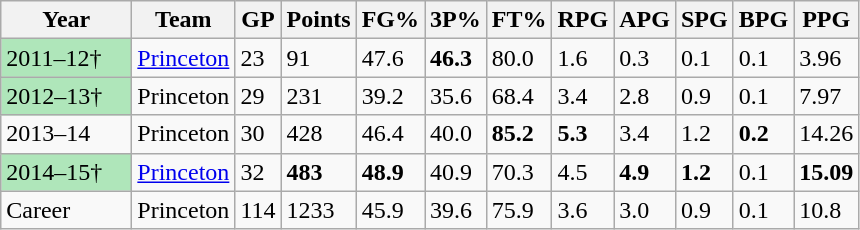<table class="wikitable">
<tr>
<th>Year</th>
<th>Team</th>
<th>GP</th>
<th>Points</th>
<th>FG%</th>
<th>3P%</th>
<th>FT%</th>
<th>RPG</th>
<th>APG</th>
<th>SPG</th>
<th>BPG</th>
<th>PPG</th>
</tr>
<tr>
<td style="background:#afe6ba; width:5em;">2011–12†</td>
<td><a href='#'>Princeton</a></td>
<td>23</td>
<td>91</td>
<td>47.6</td>
<td><strong>46.3</strong></td>
<td>80.0</td>
<td>1.6</td>
<td>0.3</td>
<td>0.1</td>
<td>0.1</td>
<td>3.96</td>
</tr>
<tr>
<td style="background:#afe6ba; width:5em;">2012–13†</td>
<td>Princeton</td>
<td>29</td>
<td>231</td>
<td>39.2</td>
<td>35.6</td>
<td>68.4</td>
<td>3.4</td>
<td>2.8</td>
<td>0.9</td>
<td>0.1</td>
<td>7.97</td>
</tr>
<tr>
<td>2013–14</td>
<td>Princeton</td>
<td>30</td>
<td>428</td>
<td>46.4</td>
<td>40.0</td>
<td><strong>85.2</strong></td>
<td><strong>5.3</strong></td>
<td>3.4</td>
<td>1.2</td>
<td><strong>0.2</strong></td>
<td>14.26</td>
</tr>
<tr>
<td style="background:#afe6ba; width:5em;">2014–15†</td>
<td><a href='#'>Princeton</a></td>
<td>32</td>
<td><strong>483</strong></td>
<td><strong>48.9</strong></td>
<td>40.9</td>
<td>70.3</td>
<td>4.5</td>
<td><strong>4.9</strong></td>
<td><strong>1.2</strong></td>
<td>0.1</td>
<td><strong>15.09</strong></td>
</tr>
<tr>
<td>Career</td>
<td>Princeton</td>
<td>114</td>
<td>1233</td>
<td>45.9</td>
<td>39.6</td>
<td>75.9</td>
<td>3.6</td>
<td>3.0</td>
<td>0.9</td>
<td>0.1</td>
<td>10.8</td>
</tr>
</table>
